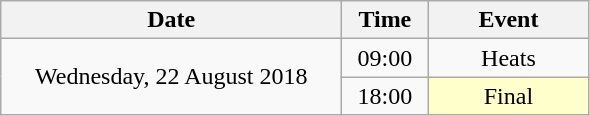<table class = "wikitable" style="text-align:center;">
<tr>
<th width=220>Date</th>
<th width=50>Time</th>
<th width=100>Event</th>
</tr>
<tr>
<td rowspan=2>Wednesday, 22 August 2018</td>
<td>09:00</td>
<td>Heats</td>
</tr>
<tr>
<td>18:00</td>
<td bgcolor=ffffcc>Final</td>
</tr>
</table>
